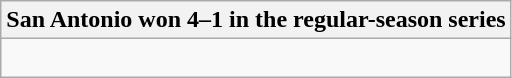<table class="wikitable collapsible collapsed">
<tr>
<th>San Antonio won 4–1 in the regular-season series</th>
</tr>
<tr>
<td><br>



</td>
</tr>
</table>
